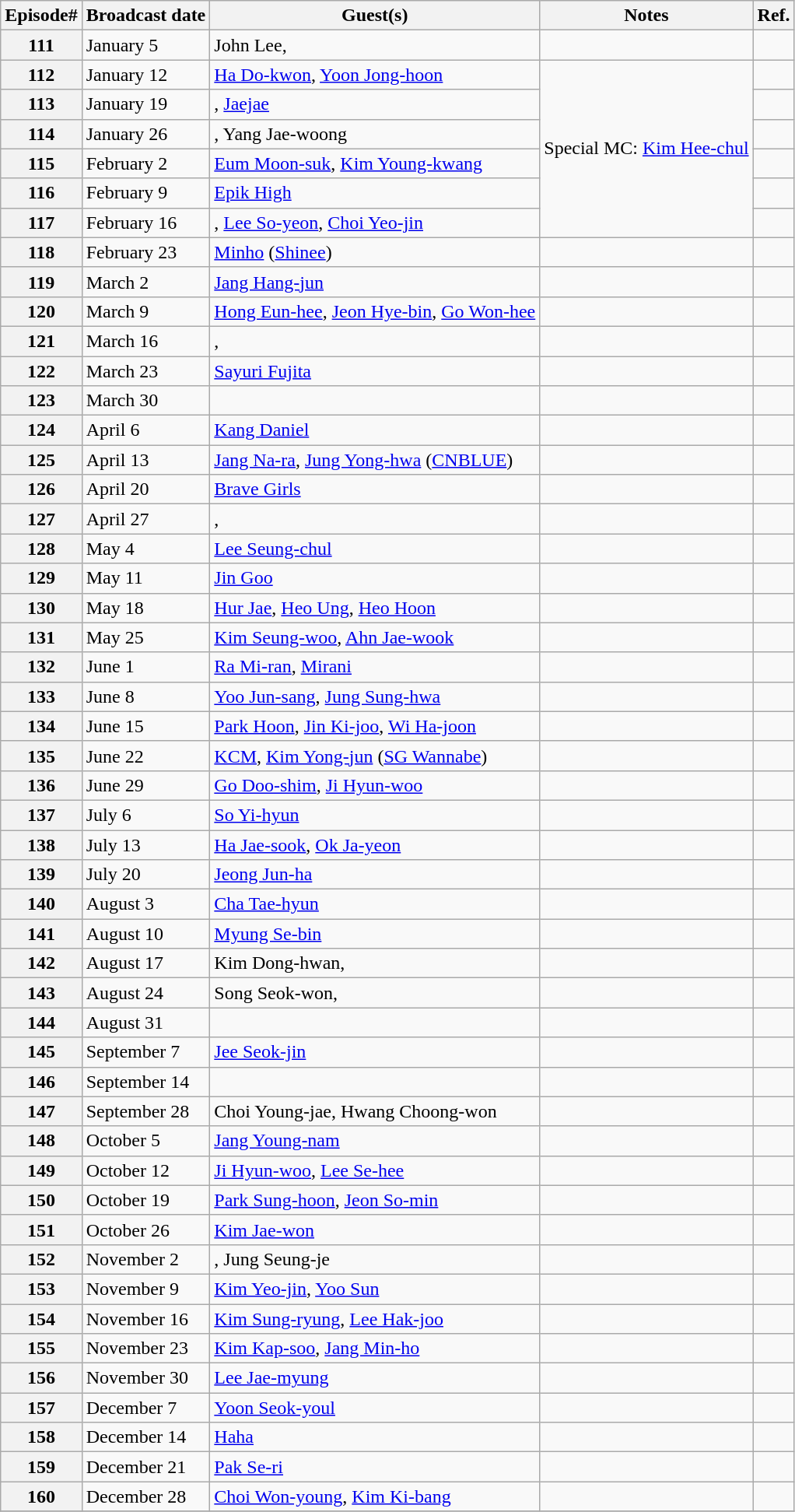<table class="wikitable">
<tr>
<th>Episode#</th>
<th>Broadcast date</th>
<th>Guest(s)</th>
<th>Notes</th>
<th>Ref.</th>
</tr>
<tr>
<th>111</th>
<td>January 5</td>
<td>John Lee, </td>
<td></td>
<td></td>
</tr>
<tr>
<th>112</th>
<td>January 12</td>
<td><a href='#'>Ha Do-kwon</a>, <a href='#'>Yoon Jong-hoon</a></td>
<td rowspan=6>Special MC: <a href='#'>Kim Hee-chul</a></td>
<td></td>
</tr>
<tr>
<th>113</th>
<td>January 19</td>
<td>, <a href='#'>Jaejae</a></td>
<td></td>
</tr>
<tr>
<th>114</th>
<td>January 26</td>
<td>, Yang Jae-woong</td>
<td></td>
</tr>
<tr>
<th>115</th>
<td>February 2</td>
<td><a href='#'>Eum Moon-suk</a>, <a href='#'>Kim Young-kwang</a></td>
<td></td>
</tr>
<tr>
<th>116</th>
<td>February 9</td>
<td><a href='#'>Epik High</a></td>
<td></td>
</tr>
<tr>
<th>117</th>
<td>February 16</td>
<td>, <a href='#'>Lee So-yeon</a>, <a href='#'>Choi Yeo-jin</a></td>
<td></td>
</tr>
<tr>
<th>118</th>
<td>February 23</td>
<td><a href='#'>Minho</a> (<a href='#'>Shinee</a>)</td>
<td></td>
<td></td>
</tr>
<tr>
<th>119</th>
<td>March 2</td>
<td><a href='#'>Jang Hang-jun</a></td>
<td></td>
<td></td>
</tr>
<tr>
<th>120</th>
<td>March 9</td>
<td><a href='#'>Hong Eun-hee</a>, <a href='#'>Jeon Hye-bin</a>, <a href='#'>Go Won-hee</a></td>
<td></td>
<td></td>
</tr>
<tr>
<th>121</th>
<td>March 16</td>
<td>, </td>
<td></td>
<td></td>
</tr>
<tr>
<th>122</th>
<td>March 23</td>
<td><a href='#'>Sayuri Fujita</a></td>
<td></td>
<td></td>
</tr>
<tr>
<th>123</th>
<td>March 30</td>
<td></td>
<td></td>
<td></td>
</tr>
<tr>
<th>124</th>
<td>April 6</td>
<td><a href='#'>Kang Daniel</a></td>
<td></td>
<td></td>
</tr>
<tr>
<th>125</th>
<td>April 13</td>
<td><a href='#'>Jang Na-ra</a>, <a href='#'>Jung Yong-hwa</a> (<a href='#'>CNBLUE</a>)</td>
<td></td>
<td></td>
</tr>
<tr>
<th>126</th>
<td>April 20</td>
<td><a href='#'>Brave Girls</a></td>
<td></td>
<td></td>
</tr>
<tr>
<th>127</th>
<td>April 27</td>
<td>, </td>
<td></td>
<td></td>
</tr>
<tr>
<th>128</th>
<td>May 4</td>
<td><a href='#'>Lee Seung-chul</a></td>
<td></td>
<td></td>
</tr>
<tr>
<th>129</th>
<td>May 11</td>
<td><a href='#'>Jin Goo</a></td>
<td></td>
<td></td>
</tr>
<tr>
<th>130</th>
<td>May 18</td>
<td><a href='#'>Hur Jae</a>, <a href='#'>Heo Ung</a>, <a href='#'>Heo Hoon</a></td>
<td></td>
<td></td>
</tr>
<tr>
<th>131</th>
<td>May 25</td>
<td><a href='#'>Kim Seung-woo</a>, <a href='#'>Ahn Jae-wook</a></td>
<td></td>
<td></td>
</tr>
<tr>
<th>132</th>
<td>June 1</td>
<td><a href='#'>Ra Mi-ran</a>, <a href='#'>Mirani</a></td>
<td></td>
<td></td>
</tr>
<tr>
<th>133</th>
<td>June 8</td>
<td><a href='#'>Yoo Jun-sang</a>, <a href='#'>Jung Sung-hwa</a></td>
<td></td>
<td></td>
</tr>
<tr>
<th>134</th>
<td>June 15</td>
<td><a href='#'>Park Hoon</a>, <a href='#'>Jin Ki-joo</a>, <a href='#'>Wi Ha-joon</a></td>
<td></td>
<td></td>
</tr>
<tr>
<th>135</th>
<td>June 22</td>
<td><a href='#'>KCM</a>, <a href='#'>Kim Yong-jun</a> (<a href='#'>SG Wannabe</a>)</td>
<td></td>
<td></td>
</tr>
<tr>
<th>136</th>
<td>June 29</td>
<td><a href='#'>Go Doo-shim</a>, <a href='#'>Ji Hyun-woo</a></td>
<td></td>
<td></td>
</tr>
<tr>
<th>137</th>
<td>July 6</td>
<td><a href='#'>So Yi-hyun</a></td>
<td></td>
<td></td>
</tr>
<tr>
<th>138</th>
<td>July 13</td>
<td><a href='#'>Ha Jae-sook</a>, <a href='#'>Ok Ja-yeon</a></td>
<td></td>
<td></td>
</tr>
<tr>
<th>139</th>
<td>July 20</td>
<td><a href='#'>Jeong Jun-ha</a></td>
<td></td>
<td></td>
</tr>
<tr>
<th>140</th>
<td>August 3</td>
<td><a href='#'>Cha Tae-hyun</a></td>
<td></td>
<td></td>
</tr>
<tr>
<th>141</th>
<td>August 10</td>
<td><a href='#'>Myung Se-bin</a></td>
<td></td>
<td></td>
</tr>
<tr>
<th>142</th>
<td>August 17</td>
<td>Kim Dong-hwan, </td>
<td></td>
<td></td>
</tr>
<tr>
<th>143</th>
<td>August 24</td>
<td>Song Seok-won, </td>
<td></td>
<td></td>
</tr>
<tr>
<th>144</th>
<td>August 31</td>
<td></td>
<td></td>
<td></td>
</tr>
<tr>
<th>145</th>
<td>September 7</td>
<td><a href='#'>Jee Seok-jin</a></td>
<td></td>
<td></td>
</tr>
<tr>
<th>146</th>
<td>September 14</td>
<td></td>
<td></td>
<td></td>
</tr>
<tr>
<th>147</th>
<td>September 28</td>
<td>Choi Young-jae, Hwang Choong-won</td>
<td></td>
<td></td>
</tr>
<tr>
<th>148</th>
<td>October 5</td>
<td><a href='#'>Jang Young-nam</a></td>
<td></td>
<td></td>
</tr>
<tr>
<th>149</th>
<td>October 12</td>
<td><a href='#'>Ji Hyun-woo</a>, <a href='#'>Lee Se-hee</a></td>
<td></td>
<td></td>
</tr>
<tr>
<th>150</th>
<td>October 19</td>
<td><a href='#'>Park Sung-hoon</a>, <a href='#'>Jeon So-min</a></td>
<td></td>
<td></td>
</tr>
<tr>
<th>151</th>
<td>October 26</td>
<td><a href='#'>Kim Jae-won</a></td>
<td></td>
<td></td>
</tr>
<tr>
<th>152</th>
<td>November 2</td>
<td>, Jung Seung-je</td>
<td></td>
<td></td>
</tr>
<tr>
<th>153</th>
<td>November 9</td>
<td><a href='#'>Kim Yeo-jin</a>, <a href='#'>Yoo Sun</a></td>
<td></td>
<td></td>
</tr>
<tr>
<th>154</th>
<td>November 16</td>
<td><a href='#'>Kim Sung-ryung</a>, <a href='#'>Lee Hak-joo</a></td>
<td></td>
<td></td>
</tr>
<tr>
<th>155</th>
<td>November 23</td>
<td><a href='#'>Kim Kap-soo</a>, <a href='#'>Jang Min-ho</a></td>
<td></td>
<td></td>
</tr>
<tr>
<th>156</th>
<td>November 30</td>
<td><a href='#'>Lee Jae-myung</a></td>
<td></td>
<td></td>
</tr>
<tr>
<th>157</th>
<td>December 7</td>
<td><a href='#'>Yoon Seok-youl</a></td>
<td></td>
<td></td>
</tr>
<tr>
<th>158</th>
<td>December 14</td>
<td><a href='#'>Haha</a></td>
<td></td>
<td></td>
</tr>
<tr>
<th>159</th>
<td>December 21</td>
<td><a href='#'>Pak Se-ri</a></td>
<td></td>
<td></td>
</tr>
<tr>
<th>160</th>
<td>December 28</td>
<td><a href='#'>Choi Won-young</a>, <a href='#'>Kim Ki-bang</a></td>
<td></td>
<td></td>
</tr>
<tr>
</tr>
</table>
